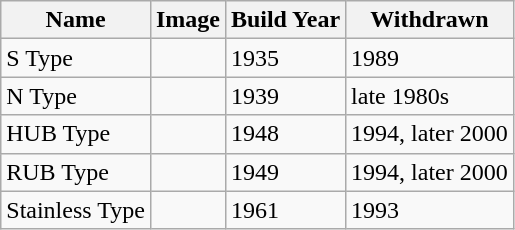<table class="wikitable">
<tr>
<th>Name</th>
<th>Image</th>
<th>Build Year</th>
<th>Withdrawn</th>
</tr>
<tr>
<td>S Type</td>
<td></td>
<td>1935</td>
<td>1989</td>
</tr>
<tr>
<td>N Type</td>
<td></td>
<td>1939</td>
<td>late 1980s</td>
</tr>
<tr>
<td>HUB Type</td>
<td></td>
<td>1948</td>
<td>1994, later 2000</td>
</tr>
<tr>
<td>RUB Type</td>
<td></td>
<td>1949</td>
<td>1994, later 2000</td>
</tr>
<tr>
<td>Stainless Type</td>
<td></td>
<td>1961</td>
<td>1993</td>
</tr>
</table>
